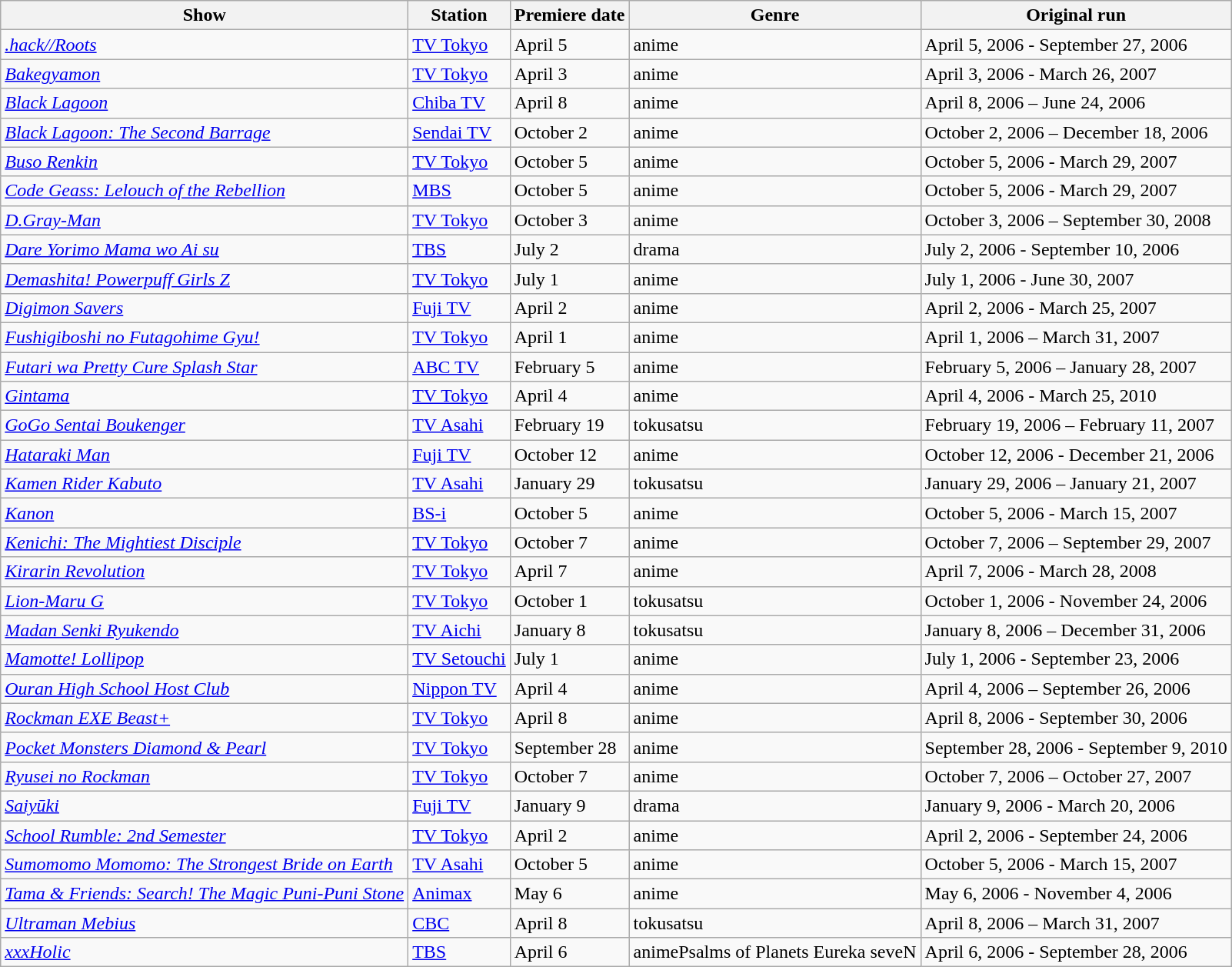<table class="wikitable sortable">
<tr>
<th>Show</th>
<th>Station</th>
<th>Premiere date</th>
<th>Genre</th>
<th>Original run</th>
</tr>
<tr>
<td><em><a href='#'>.hack//Roots</a></em></td>
<td><a href='#'>TV Tokyo</a></td>
<td>April 5</td>
<td>anime</td>
<td>April 5, 2006 - September 27, 2006</td>
</tr>
<tr>
<td><em><a href='#'>Bakegyamon</a></em></td>
<td><a href='#'>TV Tokyo</a></td>
<td>April 3</td>
<td>anime</td>
<td>April 3, 2006 - March 26, 2007</td>
</tr>
<tr>
<td><em><a href='#'>Black Lagoon</a></em></td>
<td><a href='#'>Chiba TV</a></td>
<td>April 8</td>
<td>anime</td>
<td>April 8, 2006 – June 24, 2006</td>
</tr>
<tr>
<td><em><a href='#'>Black Lagoon: The Second Barrage</a></em></td>
<td><a href='#'>Sendai TV</a></td>
<td>October 2</td>
<td>anime</td>
<td>October 2, 2006 – December 18, 2006</td>
</tr>
<tr>
<td><em><a href='#'>Buso Renkin</a></em></td>
<td><a href='#'>TV Tokyo</a></td>
<td>October 5</td>
<td>anime</td>
<td>October 5, 2006 - March 29, 2007</td>
</tr>
<tr>
<td><em><a href='#'>Code Geass: Lelouch of the Rebellion</a></em></td>
<td><a href='#'>MBS</a></td>
<td>October 5</td>
<td>anime</td>
<td>October 5, 2006 - March 29, 2007</td>
</tr>
<tr>
<td><em><a href='#'>D.Gray-Man</a></em></td>
<td><a href='#'>TV Tokyo</a></td>
<td>October 3</td>
<td>anime</td>
<td>October 3, 2006 – September 30, 2008</td>
</tr>
<tr>
<td><em><a href='#'>Dare Yorimo Mama wo Ai su</a></em></td>
<td><a href='#'>TBS</a></td>
<td>July 2</td>
<td>drama</td>
<td>July 2, 2006 - September 10, 2006</td>
</tr>
<tr>
<td><em><a href='#'>Demashita! Powerpuff Girls Z</a></em></td>
<td><a href='#'>TV Tokyo</a></td>
<td>July 1</td>
<td>anime</td>
<td>July 1, 2006 - June 30, 2007</td>
</tr>
<tr>
<td><em><a href='#'>Digimon Savers</a></em></td>
<td><a href='#'>Fuji TV</a></td>
<td>April 2</td>
<td>anime</td>
<td>April 2, 2006 - March 25, 2007</td>
</tr>
<tr>
<td><em><a href='#'>Fushigiboshi no Futagohime Gyu!</a></em></td>
<td><a href='#'>TV Tokyo</a></td>
<td>April 1</td>
<td>anime</td>
<td>April 1, 2006 – March 31, 2007</td>
</tr>
<tr>
<td><em><a href='#'>Futari wa Pretty Cure Splash Star</a></em></td>
<td><a href='#'>ABC TV</a></td>
<td>February 5</td>
<td>anime</td>
<td>February 5, 2006 – January 28, 2007</td>
</tr>
<tr>
<td><em><a href='#'>Gintama</a></em></td>
<td><a href='#'>TV Tokyo</a></td>
<td>April 4</td>
<td>anime</td>
<td>April 4, 2006 - March 25, 2010</td>
</tr>
<tr>
<td><em><a href='#'>GoGo Sentai Boukenger</a></em></td>
<td><a href='#'>TV Asahi</a></td>
<td>February 19</td>
<td>tokusatsu</td>
<td>February 19, 2006 – February 11, 2007</td>
</tr>
<tr>
<td><em><a href='#'>Hataraki Man</a></em></td>
<td><a href='#'>Fuji TV</a></td>
<td>October 12</td>
<td>anime</td>
<td>October 12, 2006 - December 21, 2006</td>
</tr>
<tr>
<td><em><a href='#'>Kamen Rider Kabuto</a></em></td>
<td><a href='#'>TV Asahi</a></td>
<td>January 29</td>
<td>tokusatsu</td>
<td>January 29, 2006 – January 21, 2007</td>
</tr>
<tr>
<td><em><a href='#'>Kanon</a></em></td>
<td><a href='#'>BS-i</a></td>
<td>October 5</td>
<td>anime</td>
<td>October 5, 2006 - March 15, 2007</td>
</tr>
<tr>
<td><em><a href='#'>Kenichi: The Mightiest Disciple</a></em></td>
<td><a href='#'>TV Tokyo</a></td>
<td>October 7</td>
<td>anime</td>
<td>October 7, 2006 – September 29, 2007</td>
</tr>
<tr>
<td><em><a href='#'>Kirarin Revolution</a></em></td>
<td><a href='#'>TV Tokyo</a></td>
<td>April 7</td>
<td>anime</td>
<td>April 7, 2006 - March 28, 2008</td>
</tr>
<tr>
<td><em><a href='#'>Lion-Maru G</a></em></td>
<td><a href='#'>TV Tokyo</a></td>
<td>October 1</td>
<td>tokusatsu</td>
<td>October 1, 2006 - November 24, 2006</td>
</tr>
<tr>
<td><em><a href='#'>Madan Senki Ryukendo</a></em></td>
<td><a href='#'>TV Aichi</a></td>
<td>January 8</td>
<td>tokusatsu</td>
<td>January 8, 2006 – December 31, 2006</td>
</tr>
<tr>
<td><em><a href='#'>Mamotte! Lollipop</a></em></td>
<td><a href='#'>TV Setouchi</a></td>
<td>July 1</td>
<td>anime</td>
<td>July 1, 2006 - September 23, 2006</td>
</tr>
<tr>
<td><em><a href='#'>Ouran High School Host Club</a></em></td>
<td><a href='#'>Nippon TV</a></td>
<td>April 4</td>
<td>anime</td>
<td>April 4, 2006 – September 26, 2006</td>
</tr>
<tr>
<td><em><a href='#'>Rockman EXE Beast+</a></em></td>
<td><a href='#'>TV Tokyo</a></td>
<td>April 8</td>
<td>anime</td>
<td>April 8, 2006 - September 30, 2006</td>
</tr>
<tr>
<td><em><a href='#'>Pocket Monsters Diamond & Pearl</a></em></td>
<td><a href='#'>TV Tokyo</a></td>
<td>September 28</td>
<td>anime</td>
<td>September 28, 2006 - September 9, 2010</td>
</tr>
<tr>
<td><em><a href='#'>Ryusei no Rockman</a></em></td>
<td><a href='#'>TV Tokyo</a></td>
<td>October 7</td>
<td>anime</td>
<td>October 7, 2006 – October 27, 2007</td>
</tr>
<tr>
<td><em><a href='#'>Saiyūki</a></em></td>
<td><a href='#'>Fuji TV</a></td>
<td>January 9</td>
<td>drama</td>
<td>January 9, 2006 - March 20, 2006</td>
</tr>
<tr>
<td><em><a href='#'>School Rumble: 2nd Semester</a></em></td>
<td><a href='#'>TV Tokyo</a></td>
<td>April 2</td>
<td>anime</td>
<td>April 2, 2006 - September 24, 2006</td>
</tr>
<tr>
<td><em><a href='#'>Sumomomo Momomo: The Strongest Bride on Earth</a></em></td>
<td><a href='#'>TV Asahi</a></td>
<td>October 5</td>
<td>anime</td>
<td>October 5, 2006 - March 15, 2007</td>
</tr>
<tr>
<td><em><a href='#'>Tama & Friends: Search! The Magic Puni-Puni Stone</a></em></td>
<td><a href='#'>Animax</a></td>
<td>May 6</td>
<td>anime</td>
<td>May 6, 2006 - November 4, 2006</td>
</tr>
<tr>
<td><em><a href='#'>Ultraman Mebius</a></em></td>
<td><a href='#'>CBC</a></td>
<td>April 8</td>
<td>tokusatsu</td>
<td>April 8, 2006 – March 31, 2007</td>
</tr>
<tr>
<td><em><a href='#'>xxxHolic</a></em></td>
<td><a href='#'>TBS</a></td>
<td>April 6</td>
<td>animePsalms of Planets Eureka seveN</td>
<td>April 6, 2006 - September 28, 2006</td>
</tr>
</table>
